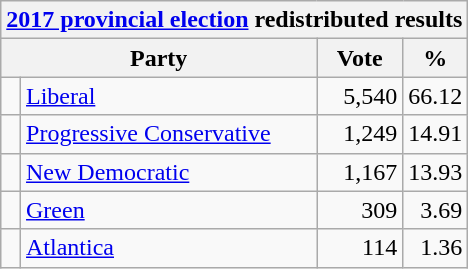<table class="wikitable">
<tr>
<th colspan="4"><a href='#'>2017 provincial election</a> redistributed results</th>
</tr>
<tr>
<th bgcolor="#DDDDFF" width="130px" colspan="2">Party</th>
<th bgcolor="#DDDDFF" width="50px">Vote</th>
<th bgcolor="#DDDDFF" width="30px">%</th>
</tr>
<tr>
<td> </td>
<td><a href='#'>Liberal</a></td>
<td align=right>5,540</td>
<td align=right>66.12</td>
</tr>
<tr>
<td> </td>
<td><a href='#'>Progressive Conservative</a></td>
<td align=right>1,249</td>
<td align=right>14.91</td>
</tr>
<tr>
<td> </td>
<td><a href='#'>New Democratic</a></td>
<td align=right>1,167</td>
<td align=right>13.93</td>
</tr>
<tr>
<td> </td>
<td><a href='#'>Green</a></td>
<td align=right>309</td>
<td align=right>3.69</td>
</tr>
<tr>
<td> </td>
<td><a href='#'>Atlantica</a></td>
<td align=right>114</td>
<td align=right>1.36</td>
</tr>
</table>
